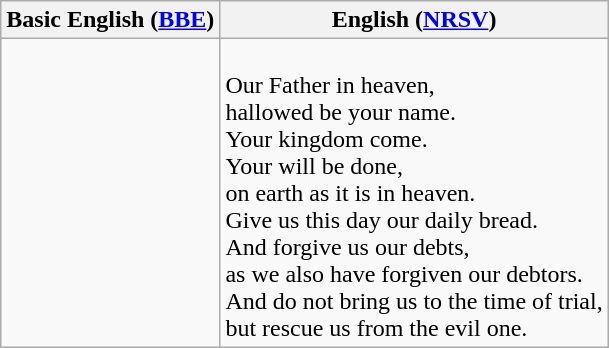<table class="wikitable">
<tr>
<th scope="row">Basic English (<a href='#'>BBE</a>)</th>
<th scope="row">English (<a href='#'>NRSV</a>)</th>
</tr>
<tr>
<td><br></td>
<td><br>Our Father in heaven,<br>hallowed be your name.<br>Your kingdom come.<br>Your will be done,<br>on earth as it is in heaven.<br>Give us this day our daily bread.<br>And forgive us our debts,<br>as we also have forgiven our debtors.<br>And do not bring us to the time of trial,<br>but rescue us from the evil one.</td>
</tr>
</table>
